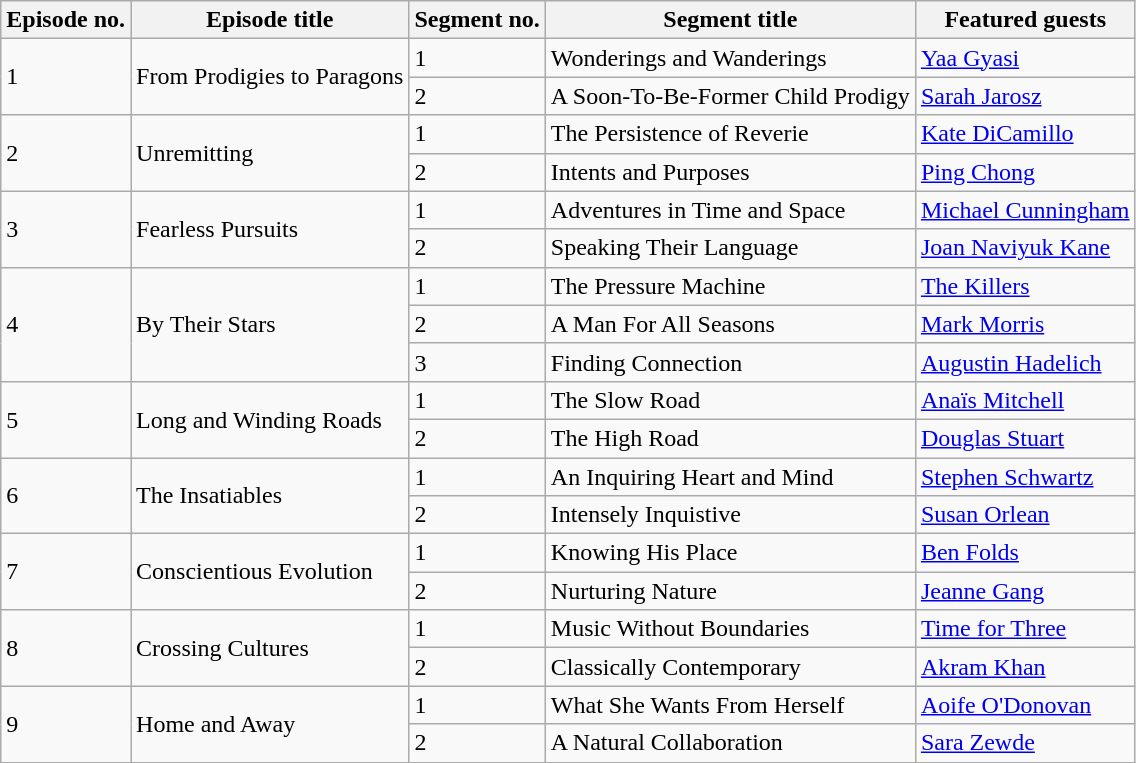<table class="wikitable sortable">
<tr>
<th>Episode no.</th>
<th>Episode title</th>
<th>Segment no.</th>
<th>Segment title</th>
<th>Featured guests</th>
</tr>
<tr>
<td rowspan="2">1</td>
<td rowspan="2">From Prodigies to Paragons</td>
<td>1</td>
<td>Wonderings and Wanderings</td>
<td><a href='#'>Yaa Gyasi</a></td>
</tr>
<tr>
<td>2</td>
<td>A Soon-To-Be-Former Child Prodigy</td>
<td><a href='#'>Sarah Jarosz</a></td>
</tr>
<tr>
<td rowspan="2">2</td>
<td rowspan="2">Unremitting</td>
<td>1</td>
<td>The Persistence of Reverie</td>
<td><a href='#'>Kate DiCamillo</a></td>
</tr>
<tr>
<td>2</td>
<td>Intents and Purposes</td>
<td><a href='#'>Ping Chong</a></td>
</tr>
<tr>
<td rowspan="2">3</td>
<td rowspan="2">Fearless Pursuits</td>
<td>1</td>
<td>Adventures in Time and Space</td>
<td><a href='#'>Michael Cunningham</a></td>
</tr>
<tr>
<td>2</td>
<td>Speaking Their Language</td>
<td><a href='#'>Joan Naviyuk Kane</a></td>
</tr>
<tr>
<td rowspan="3">4</td>
<td rowspan="3">By Their Stars</td>
<td>1</td>
<td>The Pressure Machine</td>
<td><a href='#'>The Killers</a></td>
</tr>
<tr>
<td>2</td>
<td>A Man For All Seasons</td>
<td><a href='#'>Mark Morris</a></td>
</tr>
<tr>
<td>3</td>
<td>Finding Connection</td>
<td><a href='#'>Augustin Hadelich</a></td>
</tr>
<tr>
<td rowspan="2">5</td>
<td rowspan="2">Long and Winding Roads</td>
<td>1</td>
<td>The Slow Road</td>
<td><a href='#'>Anaïs Mitchell</a></td>
</tr>
<tr>
<td>2</td>
<td>The High Road</td>
<td><a href='#'>Douglas Stuart</a></td>
</tr>
<tr>
<td rowspan="2">6</td>
<td rowspan="2">The Insatiables</td>
<td>1</td>
<td>An Inquiring Heart and Mind</td>
<td><a href='#'>Stephen Schwartz</a></td>
</tr>
<tr>
<td>2</td>
<td>Intensely Inquistive</td>
<td><a href='#'>Susan Orlean</a></td>
</tr>
<tr>
<td rowspan="2">7</td>
<td rowspan="2">Conscientious Evolution</td>
<td>1</td>
<td>Knowing His Place</td>
<td><a href='#'>Ben Folds</a></td>
</tr>
<tr>
<td>2</td>
<td>Nurturing Nature</td>
<td><a href='#'>Jeanne Gang</a></td>
</tr>
<tr>
<td rowspan="2">8</td>
<td rowspan="2">Crossing Cultures</td>
<td>1</td>
<td>Music Without Boundaries</td>
<td><a href='#'>Time for Three</a></td>
</tr>
<tr>
<td>2</td>
<td>Classically Contemporary</td>
<td><a href='#'>Akram Khan</a></td>
</tr>
<tr>
<td rowspan="2">9</td>
<td rowspan="2">Home and Away</td>
<td>1</td>
<td>What She Wants From Herself</td>
<td><a href='#'>Aoife O'Donovan</a></td>
</tr>
<tr>
<td>2</td>
<td>A Natural Collaboration</td>
<td><a href='#'>Sara Zewde</a></td>
</tr>
</table>
